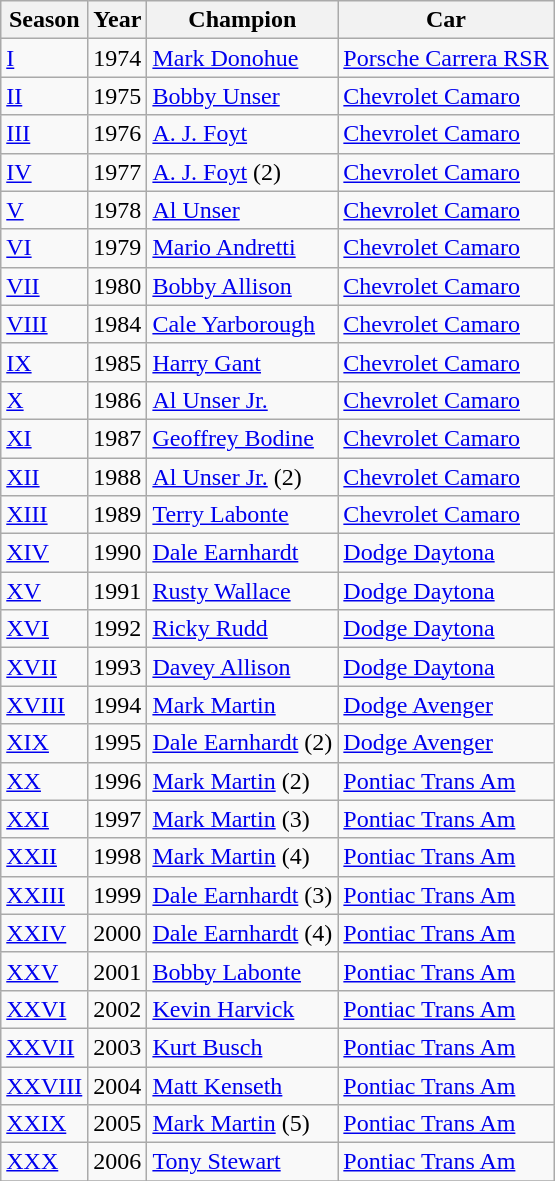<table class="wikitable">
<tr>
<th><strong>Season</strong></th>
<th><strong>Year</strong></th>
<th><strong>Champion</strong></th>
<th><strong>Car</strong></th>
</tr>
<tr>
<td><a href='#'>I</a></td>
<td>1974</td>
<td> <a href='#'>Mark Donohue</a></td>
<td><a href='#'>Porsche Carrera RSR</a></td>
</tr>
<tr>
<td><a href='#'>II</a></td>
<td>1975</td>
<td> <a href='#'>Bobby Unser</a></td>
<td><a href='#'>Chevrolet Camaro</a></td>
</tr>
<tr>
<td><a href='#'>III</a></td>
<td>1976</td>
<td> <a href='#'>A. J. Foyt</a></td>
<td><a href='#'>Chevrolet Camaro</a></td>
</tr>
<tr>
<td><a href='#'>IV</a></td>
<td>1977</td>
<td> <a href='#'>A. J. Foyt</a> (2)</td>
<td><a href='#'>Chevrolet Camaro</a></td>
</tr>
<tr>
<td><a href='#'>V</a></td>
<td>1978</td>
<td> <a href='#'>Al Unser</a></td>
<td><a href='#'>Chevrolet Camaro</a></td>
</tr>
<tr>
<td><a href='#'>VI</a></td>
<td>1979</td>
<td> <a href='#'>Mario Andretti</a></td>
<td><a href='#'>Chevrolet Camaro</a></td>
</tr>
<tr>
<td><a href='#'>VII</a></td>
<td>1980</td>
<td> <a href='#'>Bobby Allison</a></td>
<td><a href='#'>Chevrolet Camaro</a></td>
</tr>
<tr>
<td><a href='#'>VIII</a></td>
<td>1984</td>
<td> <a href='#'>Cale Yarborough</a></td>
<td><a href='#'>Chevrolet Camaro</a></td>
</tr>
<tr>
<td><a href='#'>IX</a></td>
<td>1985</td>
<td> <a href='#'>Harry Gant</a></td>
<td><a href='#'>Chevrolet Camaro</a></td>
</tr>
<tr>
<td><a href='#'>X</a></td>
<td>1986</td>
<td> <a href='#'>Al Unser Jr.</a></td>
<td><a href='#'>Chevrolet Camaro</a></td>
</tr>
<tr>
<td><a href='#'>XI</a></td>
<td>1987</td>
<td> <a href='#'>Geoffrey Bodine</a></td>
<td><a href='#'>Chevrolet Camaro</a></td>
</tr>
<tr>
<td><a href='#'>XII</a></td>
<td>1988</td>
<td> <a href='#'>Al Unser Jr.</a> (2)</td>
<td><a href='#'>Chevrolet Camaro</a></td>
</tr>
<tr>
<td><a href='#'>XIII</a></td>
<td>1989</td>
<td> <a href='#'>Terry Labonte</a></td>
<td><a href='#'>Chevrolet Camaro</a></td>
</tr>
<tr>
<td><a href='#'>XIV</a></td>
<td>1990</td>
<td> <a href='#'>Dale Earnhardt</a></td>
<td><a href='#'>Dodge Daytona</a></td>
</tr>
<tr>
<td><a href='#'>XV</a></td>
<td>1991</td>
<td> <a href='#'>Rusty Wallace</a></td>
<td><a href='#'>Dodge Daytona</a></td>
</tr>
<tr>
<td><a href='#'>XVI</a></td>
<td>1992</td>
<td> <a href='#'>Ricky Rudd</a></td>
<td><a href='#'>Dodge Daytona</a></td>
</tr>
<tr>
<td><a href='#'>XVII</a></td>
<td>1993</td>
<td> <a href='#'>Davey Allison</a></td>
<td><a href='#'>Dodge Daytona</a></td>
</tr>
<tr>
<td><a href='#'>XVIII</a></td>
<td>1994</td>
<td> <a href='#'>Mark Martin</a></td>
<td><a href='#'>Dodge Avenger</a></td>
</tr>
<tr>
<td><a href='#'>XIX</a></td>
<td>1995</td>
<td> <a href='#'>Dale Earnhardt</a> (2)</td>
<td><a href='#'>Dodge Avenger</a></td>
</tr>
<tr>
<td><a href='#'>XX</a></td>
<td>1996</td>
<td> <a href='#'>Mark Martin</a> (2)</td>
<td><a href='#'>Pontiac Trans Am</a></td>
</tr>
<tr>
<td><a href='#'>XXI</a></td>
<td>1997</td>
<td> <a href='#'>Mark Martin</a> (3)</td>
<td><a href='#'>Pontiac Trans Am</a></td>
</tr>
<tr>
<td><a href='#'>XXII</a></td>
<td>1998</td>
<td> <a href='#'>Mark Martin</a> (4)</td>
<td><a href='#'>Pontiac Trans Am</a></td>
</tr>
<tr>
<td><a href='#'>XXIII</a></td>
<td>1999</td>
<td> <a href='#'>Dale Earnhardt</a> (3)</td>
<td><a href='#'>Pontiac Trans Am</a></td>
</tr>
<tr>
<td><a href='#'>XXIV</a></td>
<td>2000</td>
<td> <a href='#'>Dale Earnhardt</a> (4)</td>
<td><a href='#'>Pontiac Trans Am</a></td>
</tr>
<tr>
<td><a href='#'>XXV</a></td>
<td>2001</td>
<td> <a href='#'>Bobby Labonte</a></td>
<td><a href='#'>Pontiac Trans Am</a></td>
</tr>
<tr>
<td><a href='#'>XXVI</a></td>
<td>2002</td>
<td> <a href='#'>Kevin Harvick</a></td>
<td><a href='#'>Pontiac Trans Am</a></td>
</tr>
<tr>
<td><a href='#'>XXVII</a></td>
<td>2003</td>
<td> <a href='#'>Kurt Busch</a></td>
<td><a href='#'>Pontiac Trans Am</a></td>
</tr>
<tr>
<td><a href='#'>XXVIII</a></td>
<td>2004</td>
<td> <a href='#'>Matt Kenseth</a></td>
<td><a href='#'>Pontiac Trans Am</a></td>
</tr>
<tr>
<td><a href='#'>XXIX</a></td>
<td>2005</td>
<td> <a href='#'>Mark Martin</a> (5)</td>
<td><a href='#'>Pontiac Trans Am</a></td>
</tr>
<tr>
<td><a href='#'>XXX</a></td>
<td>2006</td>
<td> <a href='#'>Tony Stewart</a></td>
<td><a href='#'>Pontiac Trans Am</a></td>
</tr>
<tr>
</tr>
</table>
